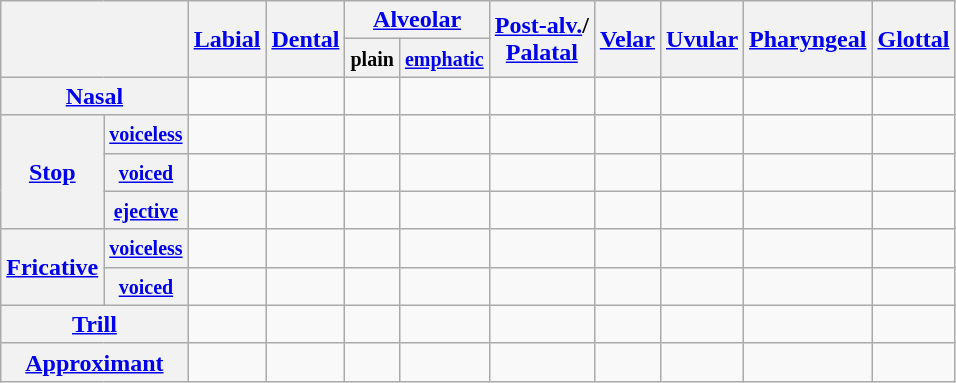<table class="wikitable" style="text-align: center;">
<tr>
<th colspan="2" rowspan="2"></th>
<th rowspan="2"><a href='#'>Labial</a></th>
<th rowspan="2"><a href='#'>Dental</a></th>
<th colspan="2"><a href='#'>Alveolar</a></th>
<th rowspan="2"><a href='#'>Post-alv.</a>/<br><a href='#'>Palatal</a></th>
<th rowspan="2"><a href='#'>Velar</a></th>
<th rowspan="2"><a href='#'>Uvular</a></th>
<th rowspan="2"><a href='#'>Pharyngeal</a></th>
<th rowspan="2"><a href='#'>Glottal</a></th>
</tr>
<tr style="font-size: 100%;">
<th><small>plain</small></th>
<th><a href='#'><small>emphatic</small></a></th>
</tr>
<tr>
<th colspan="2"><a href='#'>Nasal</a></th>
<td></td>
<td></td>
<td></td>
<td></td>
<td></td>
<td></td>
<td></td>
<td></td>
<td></td>
</tr>
<tr>
<th rowspan="3"><a href='#'>Stop</a></th>
<th><a href='#'><small>voiceless</small></a></th>
<td></td>
<td></td>
<td></td>
<td></td>
<td></td>
<td></td>
<td></td>
<td></td>
<td></td>
</tr>
<tr>
<th><a href='#'><small>voiced</small></a></th>
<td></td>
<td></td>
<td></td>
<td></td>
<td></td>
<td></td>
<td></td>
<td></td>
<td></td>
</tr>
<tr>
<th><a href='#'><small>ejective</small></a></th>
<td></td>
<td></td>
<td></td>
<td></td>
<td></td>
<td></td>
<td></td>
<td></td>
<td></td>
</tr>
<tr>
<th rowspan="2"><a href='#'>Fricative</a></th>
<th><a href='#'><small>voiceless</small></a></th>
<td></td>
<td></td>
<td></td>
<td></td>
<td></td>
<td></td>
<td></td>
<td></td>
<td></td>
</tr>
<tr>
<th><a href='#'><small>voiced</small></a></th>
<td></td>
<td></td>
<td></td>
<td></td>
<td></td>
<td></td>
<td></td>
<td></td>
<td></td>
</tr>
<tr>
<th colspan="2"><a href='#'>Trill</a></th>
<td></td>
<td></td>
<td></td>
<td></td>
<td></td>
<td></td>
<td></td>
<td></td>
<td></td>
</tr>
<tr>
<th colspan="2"><a href='#'>Approximant</a></th>
<td></td>
<td></td>
<td></td>
<td></td>
<td></td>
<td></td>
<td></td>
<td></td>
<td></td>
</tr>
</table>
